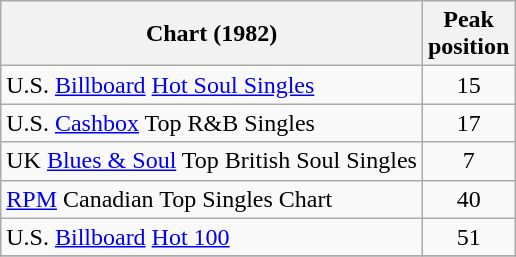<table class="wikitable sortable">
<tr>
<th>Chart (1982)</th>
<th>Peak<br>position</th>
</tr>
<tr>
<td>U.S. <a href='#'>Billboard</a> <a href='#'>Hot Soul Singles</a></td>
<td align="center">15</td>
</tr>
<tr>
<td>U.S. <a href='#'>Cashbox</a> Top R&B Singles</td>
<td align="center">17</td>
</tr>
<tr>
<td>UK <a href='#'>Blues & Soul</a> Top British Soul Singles</td>
<td align="center">7</td>
</tr>
<tr>
<td><a href='#'>RPM</a> Canadian Top Singles Chart</td>
<td align="center">40</td>
</tr>
<tr>
<td>U.S. <a href='#'>Billboard</a> <a href='#'>Hot 100</a></td>
<td align="center">51</td>
</tr>
<tr>
</tr>
</table>
